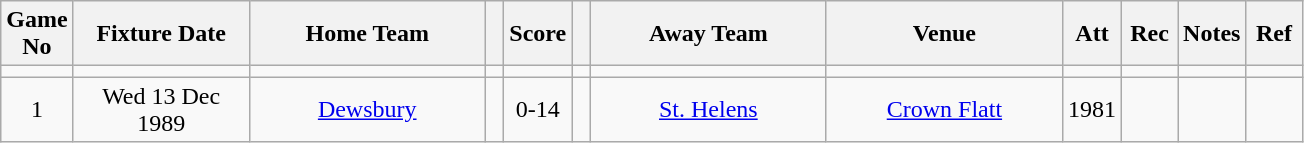<table class="wikitable" style="text-align:center;">
<tr>
<th width=10 abbr="No">Game No</th>
<th width=110 abbr="Date">Fixture Date</th>
<th width=150 abbr="Home Team">Home Team</th>
<th width=5 abbr="space"></th>
<th width=20 abbr="Score">Score</th>
<th width=5 abbr="space"></th>
<th width=150 abbr="Away Team">Away Team</th>
<th width=150 abbr="Venue">Venue</th>
<th width=30 abbr="Att">Att</th>
<th width=30 abbr="Rec">Rec</th>
<th width=20 abbr="Notes">Notes</th>
<th width=30 abbr="Ref">Ref</th>
</tr>
<tr>
<td></td>
<td></td>
<td></td>
<td></td>
<td></td>
<td></td>
<td></td>
<td></td>
<td></td>
<td></td>
<td></td>
<td></td>
</tr>
<tr>
<td>1</td>
<td>Wed 13 Dec 1989</td>
<td><a href='#'>Dewsbury</a></td>
<td></td>
<td>0-14</td>
<td></td>
<td><a href='#'>St. Helens</a></td>
<td><a href='#'>Crown Flatt</a></td>
<td>1981</td>
<td></td>
<td></td>
<td></td>
</tr>
</table>
